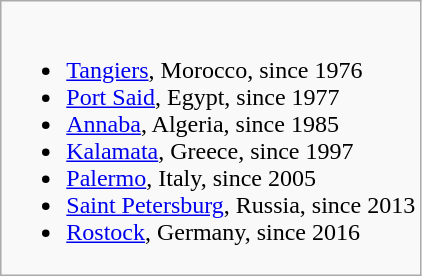<table class="wikitable">
<tr valign="top">
<td><br><ul><li> <a href='#'>Tangiers</a>, Morocco, since 1976</li><li>   <a href='#'>Port Said</a>, Egypt, since 1977</li><li> <a href='#'>Annaba</a>, Algeria, since 1985</li><li>  <a href='#'>Kalamata</a>, Greece, since 1997</li><li>  <a href='#'>Palermo</a>, Italy, since 2005</li><li>  <a href='#'>Saint Petersburg</a>, Russia, since 2013</li><li> <a href='#'>Rostock</a>, Germany, since 2016</li></ul></td>
</tr>
</table>
